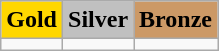<table class="wikitable">
<tr>
<td align=center bgcolor=gold> <strong>Gold</strong></td>
<td align=center bgcolor=silver> <strong>Silver</strong></td>
<td align=center bgcolor=cc9966> <strong>Bronze</strong></td>
</tr>
<tr>
<td></td>
<td></td>
<td></td>
</tr>
</table>
